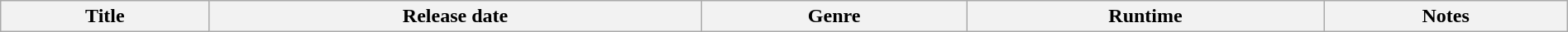<table class="wikitable sortable" style="width:100%;">
<tr>
<th>Title</th>
<th>Release date</th>
<th>Genre</th>
<th>Runtime</th>
<th>Notes</th>
</tr>
</table>
